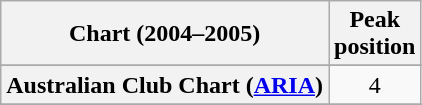<table class="wikitable sortable plainrowheaders" style="text-align:center">
<tr>
<th>Chart (2004–2005)</th>
<th>Peak<br>position</th>
</tr>
<tr>
</tr>
<tr>
<th scope="row">Australian Club Chart (<a href='#'>ARIA</a>)</th>
<td>4</td>
</tr>
<tr>
</tr>
<tr>
</tr>
</table>
